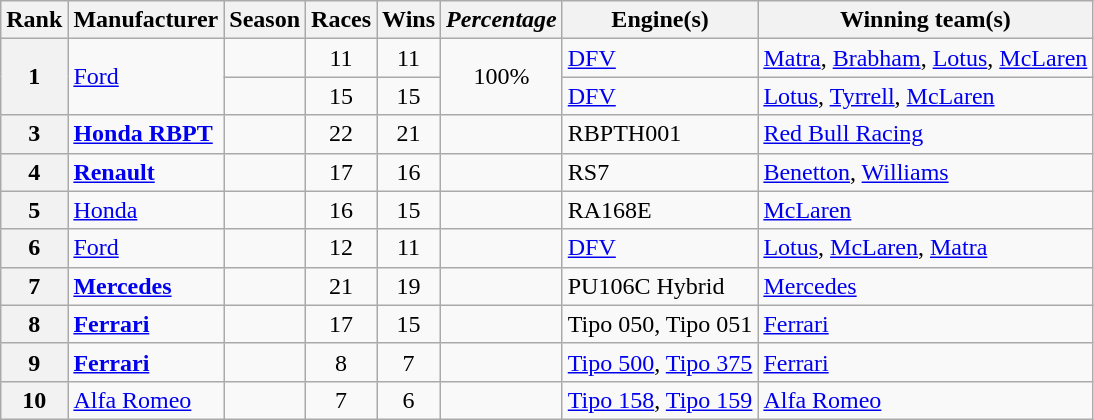<table class="wikitable">
<tr>
<th>Rank</th>
<th>Manufacturer</th>
<th>Season</th>
<th>Races</th>
<th>Wins</th>
<th><em>Percentage</em></th>
<th>Engine(s)</th>
<th>Winning team(s)</th>
</tr>
<tr align="center">
<th rowspan="2">1</th>
<td align="left" rowspan="2"><a href='#'>Ford</a></td>
<td></td>
<td>11</td>
<td>11</td>
<td rowspan="2">100%</td>
<td align="left"><a href='#'>DFV</a></td>
<td align="left"><a href='#'>Matra</a>, <a href='#'>Brabham</a>, <a href='#'>Lotus</a>, <a href='#'>McLaren</a></td>
</tr>
<tr align="center">
<td></td>
<td>15</td>
<td>15</td>
<td align="left"><a href='#'>DFV</a></td>
<td align="left"><a href='#'>Lotus</a>, <a href='#'>Tyrrell</a>, <a href='#'>McLaren</a></td>
</tr>
<tr align="center">
<th>3</th>
<td align="left"><strong><a href='#'>Honda RBPT</a></strong></td>
<td></td>
<td>22</td>
<td>21</td>
<td></td>
<td align="left">RBPTH001</td>
<td align="left"><a href='#'>Red Bull Racing</a></td>
</tr>
<tr align="center">
<th>4</th>
<td align="left"><strong><a href='#'>Renault</a></strong></td>
<td></td>
<td>17</td>
<td>16</td>
<td></td>
<td align="left">RS7</td>
<td align="left"><a href='#'>Benetton</a>, <a href='#'>Williams</a></td>
</tr>
<tr align="center">
<th>5</th>
<td align="left"><a href='#'>Honda</a></td>
<td></td>
<td>16</td>
<td>15</td>
<td></td>
<td align="left">RA168E</td>
<td align="left"><a href='#'>McLaren</a></td>
</tr>
<tr align="center">
<th>6</th>
<td align="left"><a href='#'>Ford</a></td>
<td></td>
<td>12</td>
<td>11</td>
<td></td>
<td align="left"><a href='#'>DFV</a></td>
<td align="left"><a href='#'>Lotus</a>, <a href='#'>McLaren</a>, <a href='#'>Matra</a></td>
</tr>
<tr align="center">
<th>7</th>
<td align="left"><strong><a href='#'>Mercedes</a></strong></td>
<td></td>
<td>21</td>
<td>19</td>
<td></td>
<td align="left">PU106C Hybrid</td>
<td align="left"><a href='#'>Mercedes</a></td>
</tr>
<tr align="center">
<th>8</th>
<td align="left"><strong><a href='#'>Ferrari</a></strong></td>
<td></td>
<td>17</td>
<td>15</td>
<td></td>
<td align="left">Tipo 050, Tipo 051</td>
<td align="left"><a href='#'>Ferrari</a></td>
</tr>
<tr align="center">
<th>9</th>
<td align="left"><strong><a href='#'>Ferrari</a></strong></td>
<td></td>
<td>8</td>
<td>7</td>
<td></td>
<td align="left"><a href='#'>Tipo 500</a>, <a href='#'>Tipo 375</a></td>
<td align="left"><a href='#'>Ferrari</a></td>
</tr>
<tr align="center">
<th>10</th>
<td align="left"><a href='#'>Alfa Romeo</a></td>
<td></td>
<td>7</td>
<td>6</td>
<td></td>
<td align="left"><a href='#'>Tipo 158</a>, <a href='#'>Tipo 159</a></td>
<td align="left"><a href='#'>Alfa Romeo</a></td>
</tr>
</table>
